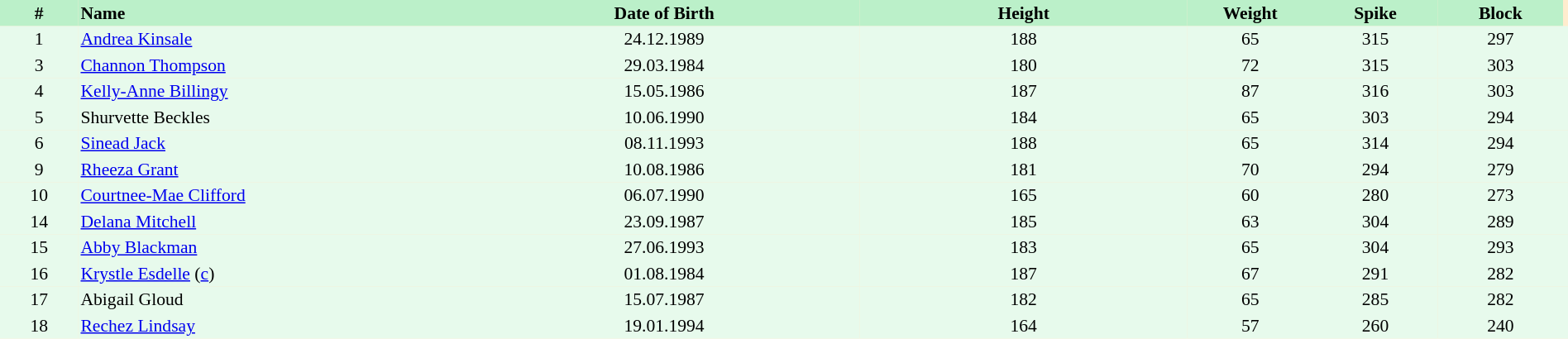<table border=0 cellpadding=2 cellspacing=0  |- bgcolor=#FFECCE style="text-align:center; font-size:90%;" width=100%>
<tr bgcolor=#BBF0C9>
<th width=5%>#</th>
<th width=25% align=left>Name</th>
<th width=25%>Date of Birth</th>
<th width=21%>Height</th>
<th width=8%>Weight</th>
<th width=8%>Spike</th>
<th width=8%>Block</th>
</tr>
<tr bgcolor=#E7FAEC>
<td>1</td>
<td align=left><a href='#'>Andrea Kinsale</a></td>
<td>24.12.1989</td>
<td>188</td>
<td>65</td>
<td>315</td>
<td>297</td>
<td></td>
</tr>
<tr bgcolor=#E7FAEC>
<td>3</td>
<td align=left><a href='#'>Channon Thompson</a></td>
<td>29.03.1984</td>
<td>180</td>
<td>72</td>
<td>315</td>
<td>303</td>
<td></td>
</tr>
<tr bgcolor=#E7FAEC>
<td>4</td>
<td align=left><a href='#'>Kelly-Anne Billingy</a></td>
<td>15.05.1986</td>
<td>187</td>
<td>87</td>
<td>316</td>
<td>303</td>
<td></td>
</tr>
<tr bgcolor=#E7FAEC>
<td>5</td>
<td align=left>Shurvette Beckles</td>
<td>10.06.1990</td>
<td>184</td>
<td>65</td>
<td>303</td>
<td>294</td>
<td></td>
</tr>
<tr bgcolor=#E7FAEC>
<td>6</td>
<td align=left><a href='#'>Sinead Jack</a></td>
<td>08.11.1993</td>
<td>188</td>
<td>65</td>
<td>314</td>
<td>294</td>
<td></td>
</tr>
<tr bgcolor=#E7FAEC>
<td>9</td>
<td align=left><a href='#'>Rheeza Grant</a></td>
<td>10.08.1986</td>
<td>181</td>
<td>70</td>
<td>294</td>
<td>279</td>
<td></td>
</tr>
<tr bgcolor=#E7FAEC>
<td>10</td>
<td align=left><a href='#'>Courtnee-Mae Clifford</a></td>
<td>06.07.1990</td>
<td>165</td>
<td>60</td>
<td>280</td>
<td>273</td>
<td></td>
</tr>
<tr bgcolor=#E7FAEC>
<td>14</td>
<td align=left><a href='#'>Delana Mitchell</a></td>
<td>23.09.1987</td>
<td>185</td>
<td>63</td>
<td>304</td>
<td>289</td>
<td></td>
</tr>
<tr bgcolor=#E7FAEC>
<td>15</td>
<td align=left><a href='#'>Abby Blackman</a></td>
<td>27.06.1993</td>
<td>183</td>
<td>65</td>
<td>304</td>
<td>293</td>
<td></td>
</tr>
<tr bgcolor=#E7FAEC>
<td>16</td>
<td align=left><a href='#'>Krystle Esdelle</a> (<a href='#'>c</a>)</td>
<td>01.08.1984</td>
<td>187</td>
<td>67</td>
<td>291</td>
<td>282</td>
<td></td>
</tr>
<tr bgcolor=#E7FAEC>
<td>17</td>
<td align=left>Abigail Gloud</td>
<td>15.07.1987</td>
<td>182</td>
<td>65</td>
<td>285</td>
<td>282</td>
<td></td>
</tr>
<tr bgcolor=#E7FAEC>
<td>18</td>
<td align=left><a href='#'>Rechez Lindsay</a></td>
<td>19.01.1994</td>
<td>164</td>
<td>57</td>
<td>260</td>
<td>240</td>
<td></td>
</tr>
</table>
